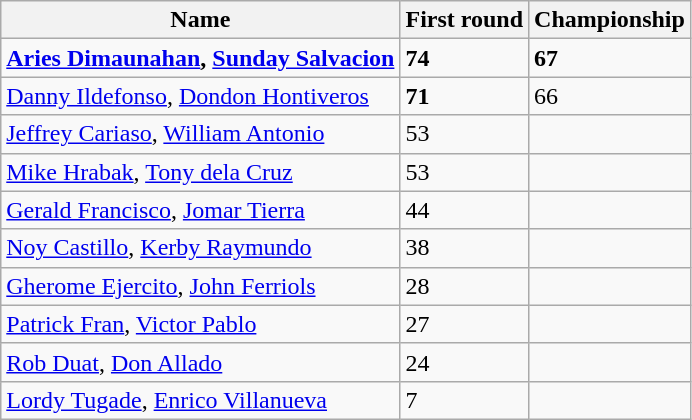<table class=wikitable>
<tr>
<th>Name</th>
<th>First round</th>
<th>Championship</th>
</tr>
<tr>
<td><strong><a href='#'>Aries Dimaunahan</a>, <a href='#'>Sunday Salvacion</a></strong></td>
<td><strong>74</strong></td>
<td><strong>67</strong></td>
</tr>
<tr>
<td><a href='#'>Danny Ildefonso</a>, <a href='#'>Dondon Hontiveros</a></td>
<td><strong>71</strong></td>
<td>66</td>
</tr>
<tr>
<td><a href='#'>Jeffrey Cariaso</a>, <a href='#'>William Antonio</a></td>
<td>53</td>
<td></td>
</tr>
<tr>
<td><a href='#'>Mike Hrabak</a>, <a href='#'>Tony dela Cruz</a></td>
<td>53</td>
<td></td>
</tr>
<tr>
<td><a href='#'>Gerald Francisco</a>, <a href='#'>Jomar Tierra</a></td>
<td>44</td>
<td></td>
</tr>
<tr>
<td><a href='#'>Noy Castillo</a>, <a href='#'>Kerby Raymundo</a></td>
<td>38</td>
<td></td>
</tr>
<tr>
<td><a href='#'>Gherome Ejercito</a>, <a href='#'>John Ferriols</a></td>
<td>28</td>
<td></td>
</tr>
<tr>
<td><a href='#'>Patrick Fran</a>, <a href='#'>Victor Pablo</a></td>
<td>27</td>
<td></td>
</tr>
<tr>
<td><a href='#'>Rob Duat</a>, <a href='#'>Don Allado</a></td>
<td>24</td>
<td></td>
</tr>
<tr>
<td><a href='#'>Lordy Tugade</a>, <a href='#'>Enrico Villanueva</a></td>
<td>7</td>
<td></td>
</tr>
</table>
